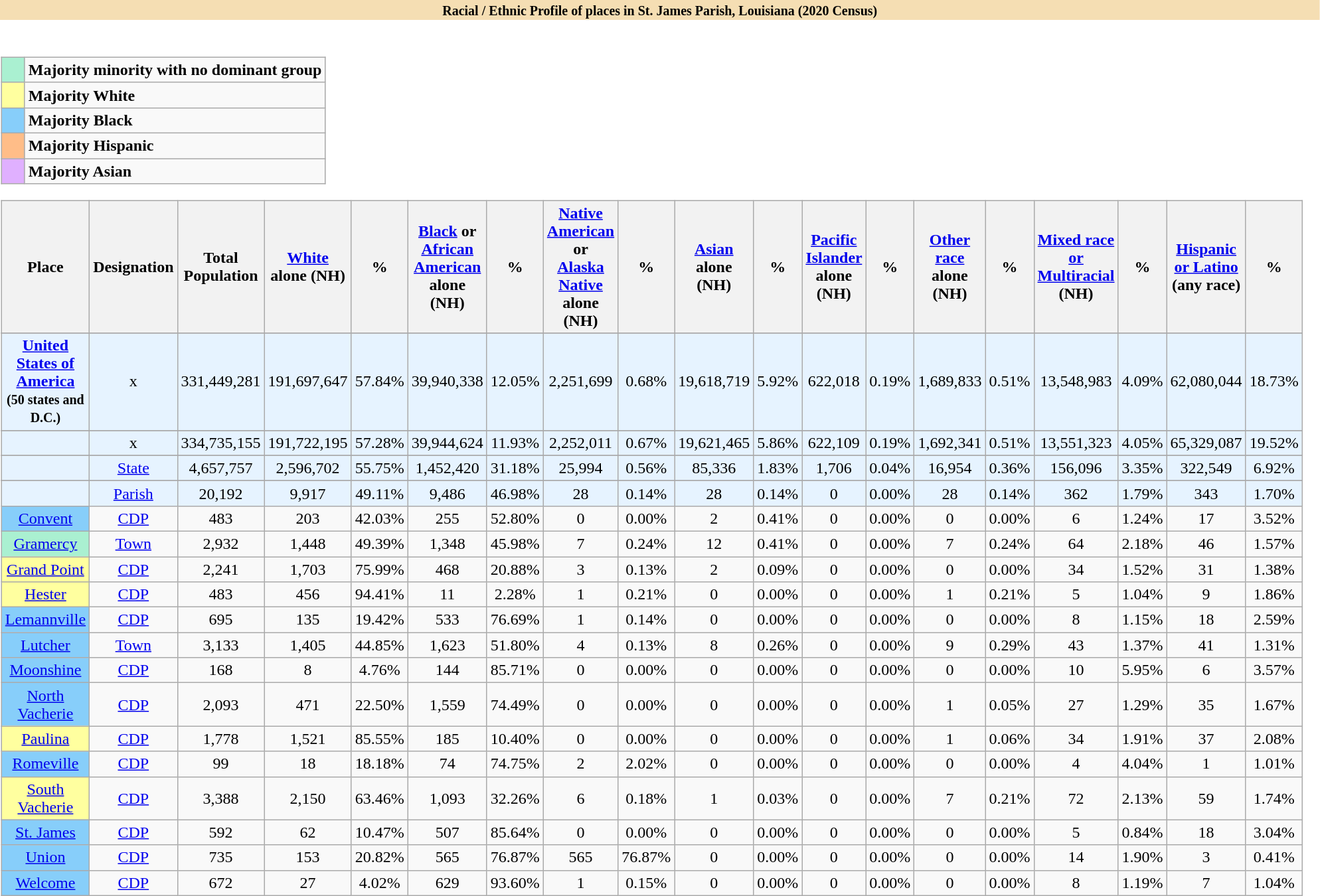<table class="toccolours collapsible collapsed" width=50% align="left">
<tr>
<th style="background:#F5DEB3"><small>Racial / Ethnic Profile of places in St. James Parish, Louisiana (2020 Census)</small></th>
</tr>
<tr>
<td><br><table class="wikitable">
<tr>
<td style="background-color:#AAF0D1; width:1em"></td>
<td><strong>Majority minority with no dominant group</strong></td>
</tr>
<tr>
<td style="background-color:#FFFF9F; width:1em"></td>
<td><strong>Majority White</strong></td>
</tr>
<tr>
<td style="background-color:#87CEFA; width:1em"></td>
<td><strong>Majority Black</strong></td>
</tr>
<tr>
<td style="background-color:#FFBD88; widmth:1em"></td>
<td><strong>Majority Hispanic</strong></td>
</tr>
<tr>
<td style="background-color:#E0B0FF; width:1em"></td>
<td><strong>Majority Asian</strong></td>
</tr>
</table>
<table class="wikitable sortable" style="text-align:center;">
<tr>
<th>Place</th>
<th>Designation</th>
<th>Total Population</th>
<th><a href='#'>White</a> alone (NH)</th>
<th>%</th>
<th><a href='#'>Black</a> or<br> <a href='#'>African American</a> alone (NH)</th>
<th>%</th>
<th><a href='#'>Native American</a> or <br> <a href='#'>Alaska Native</a> alone (NH)</th>
<th>%</th>
<th><a href='#'>Asian</a> alone (NH)</th>
<th>%</th>
<th><a href='#'>Pacific Islander</a> alone (NH)</th>
<th>%</th>
<th><a href='#'>Other race</a> alone (NH)</th>
<th>%</th>
<th><a href='#'>Mixed race or<br> Multiracial</a> (NH)</th>
<th>%</th>
<th><a href='#'>Hispanic or Latino</a><br> (any race)</th>
<th>%</th>
</tr>
<tr>
</tr>
<tr style="background:#e6f3ff">
<td><strong><a href='#'>United States of America</a></strong><br> <small><strong>(50 states and D.C.)</strong></small></td>
<td>x</td>
<td>331,449,281</td>
<td>191,697,647</td>
<td>57.84%</td>
<td>39,940,338</td>
<td>12.05%</td>
<td>2,251,699</td>
<td>0.68%</td>
<td>19,618,719</td>
<td>5.92%</td>
<td>622,018</td>
<td>0.19%</td>
<td>1,689,833</td>
<td>0.51%</td>
<td>13,548,983</td>
<td>4.09%</td>
<td>62,080,044</td>
<td>18.73%</td>
</tr>
<tr>
</tr>
<tr style="background:#e6f3ff">
<td><br><small> <strong></strong></small></td>
<td>x</td>
<td>334,735,155</td>
<td>191,722,195</td>
<td>57.28%</td>
<td>39,944,624</td>
<td>11.93%</td>
<td>2,252,011</td>
<td>0.67%</td>
<td>19,621,465</td>
<td>5.86%</td>
<td>622,109</td>
<td>0.19%</td>
<td>1,692,341</td>
<td>0.51%</td>
<td>13,551,323</td>
<td>4.05%</td>
<td>65,329,087</td>
<td>19.52%</td>
</tr>
<tr>
</tr>
<tr style="background:#e6f3ff">
<td></td>
<td><a href='#'>State</a></td>
<td>4,657,757</td>
<td>2,596,702</td>
<td>55.75%</td>
<td>1,452,420</td>
<td>31.18%</td>
<td>25,994</td>
<td>0.56%</td>
<td>85,336</td>
<td>1.83%</td>
<td>1,706</td>
<td>0.04%</td>
<td>16,954</td>
<td>0.36%</td>
<td>156,096</td>
<td>3.35%</td>
<td>322,549</td>
<td>6.92%</td>
</tr>
<tr>
</tr>
<tr style="background:#e6f3ff">
<td></td>
<td><a href='#'>Parish</a></td>
<td>20,192</td>
<td>9,917</td>
<td>49.11%</td>
<td>9,486</td>
<td>46.98%</td>
<td>28</td>
<td>0.14%</td>
<td>28</td>
<td>0.14%</td>
<td>0</td>
<td>0.00%</td>
<td>28</td>
<td>0.14%</td>
<td>362</td>
<td>1.79%</td>
<td>343</td>
<td>1.70%</td>
</tr>
<tr>
<td style="background-color:#87CEFA; width:1em"><a href='#'>Convent</a></td>
<td><a href='#'>CDP</a></td>
<td>483</td>
<td>203</td>
<td>42.03%</td>
<td>255</td>
<td>52.80%</td>
<td>0</td>
<td>0.00%</td>
<td>2</td>
<td>0.41%</td>
<td>0</td>
<td>0.00%</td>
<td>0</td>
<td>0.00%</td>
<td>6</td>
<td>1.24%</td>
<td>17</td>
<td>3.52%</td>
</tr>
<tr>
<td style="background-color:#AAF0D1; width:1em"><a href='#'>Gramercy</a></td>
<td><a href='#'>Town</a></td>
<td>2,932</td>
<td>1,448</td>
<td>49.39%</td>
<td>1,348</td>
<td>45.98%</td>
<td>7</td>
<td>0.24%</td>
<td>12</td>
<td>0.41%</td>
<td>0</td>
<td>0.00%</td>
<td>7</td>
<td>0.24%</td>
<td>64</td>
<td>2.18%</td>
<td>46</td>
<td>1.57%</td>
</tr>
<tr>
<td style="background-color:#FFFF9F; width:1em"><a href='#'>Grand Point</a></td>
<td><a href='#'>CDP</a></td>
<td>2,241</td>
<td>1,703</td>
<td>75.99%</td>
<td>468</td>
<td>20.88%</td>
<td>3</td>
<td>0.13%</td>
<td>2</td>
<td>0.09%</td>
<td>0</td>
<td>0.00%</td>
<td>0</td>
<td>0.00%</td>
<td>34</td>
<td>1.52%</td>
<td>31</td>
<td>1.38%</td>
</tr>
<tr>
<td style="background-color:#FFFF9F; width:1em"><a href='#'>Hester</a></td>
<td><a href='#'>CDP</a></td>
<td>483</td>
<td>456</td>
<td>94.41%</td>
<td>11</td>
<td>2.28%</td>
<td>1</td>
<td>0.21%</td>
<td>0</td>
<td>0.00%</td>
<td>0</td>
<td>0.00%</td>
<td>1</td>
<td>0.21%</td>
<td>5</td>
<td>1.04%</td>
<td>9</td>
<td>1.86%</td>
</tr>
<tr>
<td style="background-color:#87CEFA; width:1em"><a href='#'>Lemannville</a></td>
<td><a href='#'>CDP</a></td>
<td>695</td>
<td>135</td>
<td>19.42%</td>
<td>533</td>
<td>76.69%</td>
<td>1</td>
<td>0.14%</td>
<td>0</td>
<td>0.00%</td>
<td>0</td>
<td>0.00%</td>
<td>0</td>
<td>0.00%</td>
<td>8</td>
<td>1.15%</td>
<td>18</td>
<td>2.59%</td>
</tr>
<tr>
<td style="background-color:#87CEFA; width:1em"><a href='#'>Lutcher</a></td>
<td><a href='#'>Town</a></td>
<td>3,133</td>
<td>1,405</td>
<td>44.85%</td>
<td>1,623</td>
<td>51.80%</td>
<td>4</td>
<td>0.13%</td>
<td>8</td>
<td>0.26%</td>
<td>0</td>
<td>0.00%</td>
<td>9</td>
<td>0.29%</td>
<td>43</td>
<td>1.37%</td>
<td>41</td>
<td>1.31%</td>
</tr>
<tr>
<td style="background-color:#87CEFA; width:1em"><a href='#'>Moonshine</a></td>
<td><a href='#'>CDP</a></td>
<td>168</td>
<td>8</td>
<td>4.76%</td>
<td>144</td>
<td>85.71%</td>
<td>0</td>
<td>0.00%</td>
<td>0</td>
<td>0.00%</td>
<td>0</td>
<td>0.00%</td>
<td>0</td>
<td>0.00%</td>
<td>10</td>
<td>5.95%</td>
<td>6</td>
<td>3.57%</td>
</tr>
<tr>
<td style="background-color:#87CEFA; width:1em"><a href='#'>North Vacherie</a></td>
<td><a href='#'>CDP</a></td>
<td>2,093</td>
<td>471</td>
<td>22.50%</td>
<td>1,559</td>
<td>74.49%</td>
<td>0</td>
<td>0.00%</td>
<td>0</td>
<td>0.00%</td>
<td>0</td>
<td>0.00%</td>
<td>1</td>
<td>0.05%</td>
<td>27</td>
<td>1.29%</td>
<td>35</td>
<td>1.67%</td>
</tr>
<tr>
<td style="background-color:#FFFF9F; width:1em"><a href='#'>Paulina</a></td>
<td><a href='#'>CDP</a></td>
<td>1,778</td>
<td>1,521</td>
<td>85.55%</td>
<td>185</td>
<td>10.40%</td>
<td>0</td>
<td>0.00%</td>
<td>0</td>
<td>0.00%</td>
<td>0</td>
<td>0.00%</td>
<td>1</td>
<td>0.06%</td>
<td>34</td>
<td>1.91%</td>
<td>37</td>
<td>2.08%</td>
</tr>
<tr>
<td style="background-color:#87CEFA; width:1em"><a href='#'>Romeville</a></td>
<td><a href='#'>CDP</a></td>
<td>99</td>
<td>18</td>
<td>18.18%</td>
<td>74</td>
<td>74.75%</td>
<td>2</td>
<td>2.02%</td>
<td>0</td>
<td>0.00%</td>
<td>0</td>
<td>0.00%</td>
<td>0</td>
<td>0.00%</td>
<td>4</td>
<td>4.04%</td>
<td>1</td>
<td>1.01%</td>
</tr>
<tr>
<td style="background-color:#FFFF9F; width:1em"><a href='#'>South Vacherie</a></td>
<td><a href='#'>CDP</a></td>
<td>3,388</td>
<td>2,150</td>
<td>63.46%</td>
<td>1,093</td>
<td>32.26%</td>
<td>6</td>
<td>0.18%</td>
<td>1</td>
<td>0.03%</td>
<td>0</td>
<td>0.00%</td>
<td>7</td>
<td>0.21%</td>
<td>72</td>
<td>2.13%</td>
<td>59</td>
<td>1.74%</td>
</tr>
<tr>
<td style="background-color:#87CEFA; width:1em"><a href='#'>St. James</a></td>
<td><a href='#'>CDP</a></td>
<td>592</td>
<td>62</td>
<td>10.47%</td>
<td>507</td>
<td>85.64%</td>
<td>0</td>
<td>0.00%</td>
<td>0</td>
<td>0.00%</td>
<td>0</td>
<td>0.00%</td>
<td>0</td>
<td>0.00%</td>
<td>5</td>
<td>0.84%</td>
<td>18</td>
<td>3.04%</td>
</tr>
<tr>
<td style="background-color:#87CEFA; width:1em"><a href='#'>Union</a></td>
<td><a href='#'>CDP</a></td>
<td>735</td>
<td>153</td>
<td>20.82%</td>
<td>565</td>
<td>76.87%</td>
<td>565</td>
<td>76.87%</td>
<td>0</td>
<td>0.00%</td>
<td>0</td>
<td>0.00%</td>
<td>0</td>
<td>0.00%</td>
<td>14</td>
<td>1.90%</td>
<td>3</td>
<td>0.41%</td>
</tr>
<tr>
<td style="background-color:#87CEFA; width:1em"><a href='#'>Welcome</a></td>
<td><a href='#'>CDP</a></td>
<td>672</td>
<td>27</td>
<td>4.02%</td>
<td>629</td>
<td>93.60%</td>
<td>1</td>
<td>0.15%</td>
<td>0</td>
<td>0.00%</td>
<td>0</td>
<td>0.00%</td>
<td>0</td>
<td>0.00%</td>
<td>8</td>
<td>1.19%</td>
<td>7</td>
<td>1.04%</td>
</tr>
</table>
</td>
</tr>
</table>
